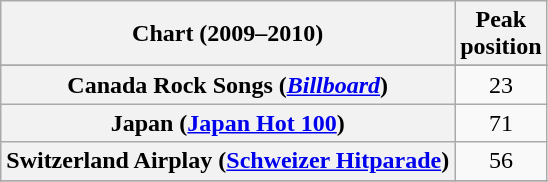<table class="wikitable sortable plainrowheaders" style="text-align:center">
<tr>
<th scope="col">Chart (2009–2010)</th>
<th scope="col">Peak<br>position</th>
</tr>
<tr>
</tr>
<tr>
</tr>
<tr>
<th scope="row">Canada Rock Songs (<em><a href='#'>Billboard</a></em>)</th>
<td>23</td>
</tr>
<tr>
<th scope="row">Japan (<a href='#'>Japan Hot 100</a>)</th>
<td>71</td>
</tr>
<tr>
<th scope="row">Switzerland Airplay (<a href='#'>Schweizer Hitparade</a>)</th>
<td>56</td>
</tr>
<tr>
</tr>
<tr>
</tr>
<tr>
</tr>
</table>
